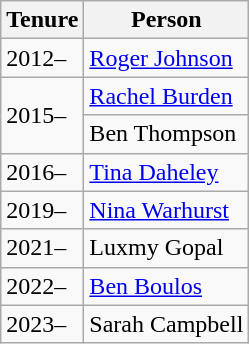<table class="wikitable">
<tr>
<th>Tenure</th>
<th>Person</th>
</tr>
<tr>
<td>2012–</td>
<td><a href='#'>Roger Johnson</a></td>
</tr>
<tr>
<td rowspan="2">2015–</td>
<td><a href='#'>Rachel Burden</a></td>
</tr>
<tr>
<td>Ben Thompson</td>
</tr>
<tr>
<td>2016–</td>
<td><a href='#'>Tina Daheley</a></td>
</tr>
<tr>
<td>2019–</td>
<td><a href='#'>Nina Warhurst</a></td>
</tr>
<tr>
<td>2021–</td>
<td>Luxmy Gopal</td>
</tr>
<tr>
<td>2022–</td>
<td><a href='#'>Ben Boulos</a></td>
</tr>
<tr>
<td>2023–</td>
<td>Sarah Campbell</td>
</tr>
</table>
